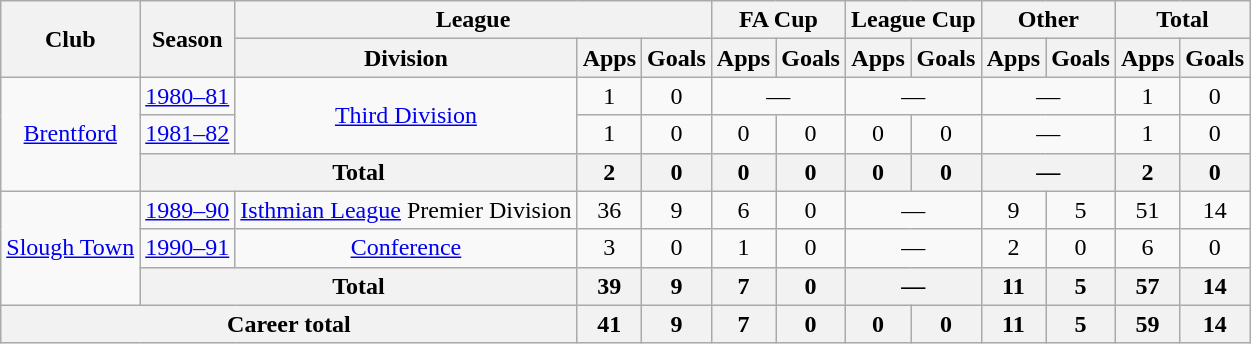<table class="wikitable" style="text-align: center;">
<tr>
<th rowspan="2">Club</th>
<th rowspan="2">Season</th>
<th colspan="3">League</th>
<th colspan="2">FA Cup</th>
<th colspan="2">League Cup</th>
<th colspan="2">Other</th>
<th colspan="2">Total</th>
</tr>
<tr>
<th>Division</th>
<th>Apps</th>
<th>Goals</th>
<th>Apps</th>
<th>Goals</th>
<th>Apps</th>
<th>Goals</th>
<th>Apps</th>
<th>Goals</th>
<th>Apps</th>
<th>Goals</th>
</tr>
<tr>
<td rowspan="3"><a href='#'>Brentford</a></td>
<td><a href='#'>1980–81</a></td>
<td rowspan="2"><a href='#'>Third Division</a></td>
<td>1</td>
<td>0</td>
<td colspan="2">—</td>
<td colspan="2">—</td>
<td colspan="2">—</td>
<td>1</td>
<td>0</td>
</tr>
<tr>
<td><a href='#'>1981–82</a></td>
<td>1</td>
<td>0</td>
<td>0</td>
<td>0</td>
<td>0</td>
<td>0</td>
<td colspan="2">—</td>
<td>1</td>
<td>0</td>
</tr>
<tr>
<th colspan="2">Total</th>
<th>2</th>
<th>0</th>
<th>0</th>
<th>0</th>
<th>0</th>
<th>0</th>
<th colspan="2">—</th>
<th>2</th>
<th>0</th>
</tr>
<tr>
<td rowspan="3"><a href='#'>Slough Town</a></td>
<td><a href='#'>1989–90</a></td>
<td><a href='#'>Isthmian League</a> Premier Division</td>
<td>36</td>
<td>9</td>
<td>6</td>
<td>0</td>
<td colspan="2">—</td>
<td>9</td>
<td>5</td>
<td>51</td>
<td>14</td>
</tr>
<tr>
<td><a href='#'>1990–91</a></td>
<td><a href='#'>Conference</a></td>
<td>3</td>
<td>0</td>
<td>1</td>
<td>0</td>
<td colspan="2">—</td>
<td>2</td>
<td>0</td>
<td>6</td>
<td>0</td>
</tr>
<tr>
<th colspan="2">Total</th>
<th>39</th>
<th>9</th>
<th>7</th>
<th>0</th>
<th colspan="2">—</th>
<th>11</th>
<th>5</th>
<th>57</th>
<th>14</th>
</tr>
<tr>
<th colspan="3">Career total</th>
<th>41</th>
<th>9</th>
<th>7</th>
<th>0</th>
<th>0</th>
<th>0</th>
<th>11</th>
<th>5</th>
<th>59</th>
<th>14</th>
</tr>
</table>
